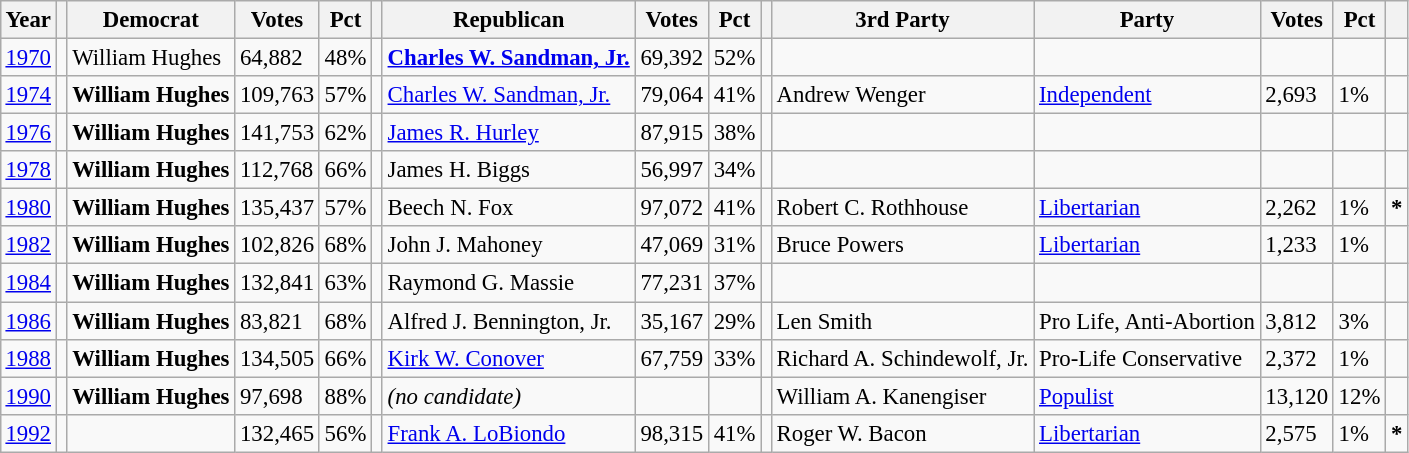<table class="wikitable" style="margin:0.5em ; font-size:95%">
<tr>
<th>Year</th>
<th></th>
<th>Democrat</th>
<th>Votes</th>
<th>Pct</th>
<th></th>
<th>Republican</th>
<th>Votes</th>
<th>Pct</th>
<th></th>
<th>3rd Party</th>
<th>Party</th>
<th>Votes</th>
<th>Pct</th>
<th></th>
</tr>
<tr>
<td><a href='#'>1970</a></td>
<td></td>
<td>William Hughes</td>
<td>64,882</td>
<td>48%</td>
<td></td>
<td><strong><a href='#'>Charles W. Sandman, Jr.</a></strong></td>
<td>69,392</td>
<td>52%</td>
<td></td>
<td></td>
<td></td>
<td></td>
<td></td>
<td></td>
</tr>
<tr>
<td><a href='#'>1974</a></td>
<td></td>
<td><strong>William Hughes</strong></td>
<td>109,763</td>
<td>57%</td>
<td></td>
<td><a href='#'>Charles W. Sandman, Jr.</a></td>
<td>79,064</td>
<td>41%</td>
<td></td>
<td>Andrew Wenger</td>
<td><a href='#'>Independent</a></td>
<td>2,693</td>
<td>1%</td>
<td></td>
</tr>
<tr>
<td><a href='#'>1976</a></td>
<td></td>
<td><strong>William Hughes</strong></td>
<td>141,753</td>
<td>62%</td>
<td></td>
<td><a href='#'>James R. Hurley</a></td>
<td>87,915</td>
<td>38%</td>
<td></td>
<td></td>
<td></td>
<td></td>
<td></td>
<td></td>
</tr>
<tr>
<td><a href='#'>1978</a></td>
<td></td>
<td><strong>William Hughes</strong></td>
<td>112,768</td>
<td>66%</td>
<td></td>
<td>James H. Biggs</td>
<td>56,997</td>
<td>34%</td>
<td></td>
<td></td>
<td></td>
<td></td>
<td></td>
<td></td>
</tr>
<tr>
<td><a href='#'>1980</a></td>
<td></td>
<td><strong>William Hughes</strong></td>
<td>135,437</td>
<td>57%</td>
<td></td>
<td>Beech N. Fox</td>
<td>97,072</td>
<td>41%</td>
<td></td>
<td>Robert C. Rothhouse</td>
<td><a href='#'>Libertarian</a></td>
<td>2,262</td>
<td>1%</td>
<td><strong>*</strong></td>
</tr>
<tr>
<td><a href='#'>1982</a></td>
<td></td>
<td><strong>William Hughes</strong></td>
<td>102,826</td>
<td>68%</td>
<td></td>
<td>John J. Mahoney</td>
<td>47,069</td>
<td>31%</td>
<td></td>
<td>Bruce Powers</td>
<td><a href='#'>Libertarian</a></td>
<td>1,233</td>
<td>1%</td>
<td></td>
</tr>
<tr>
<td><a href='#'>1984</a></td>
<td></td>
<td><strong>William Hughes</strong></td>
<td>132,841</td>
<td>63%</td>
<td></td>
<td>Raymond G. Massie</td>
<td>77,231</td>
<td>37%</td>
<td></td>
<td></td>
<td></td>
<td></td>
<td></td>
<td></td>
</tr>
<tr>
<td><a href='#'>1986</a></td>
<td></td>
<td><strong>William Hughes</strong></td>
<td>83,821</td>
<td>68%</td>
<td></td>
<td>Alfred J. Bennington, Jr.</td>
<td>35,167</td>
<td>29%</td>
<td></td>
<td>Len Smith</td>
<td>Pro Life, Anti-Abortion</td>
<td>3,812</td>
<td>3%</td>
<td></td>
</tr>
<tr>
<td><a href='#'>1988</a></td>
<td></td>
<td><strong>William Hughes</strong></td>
<td>134,505</td>
<td>66%</td>
<td></td>
<td><a href='#'>Kirk W. Conover</a></td>
<td>67,759</td>
<td>33%</td>
<td></td>
<td>Richard A. Schindewolf, Jr.</td>
<td>Pro-Life Conservative</td>
<td>2,372</td>
<td>1%</td>
<td></td>
</tr>
<tr>
<td><a href='#'>1990</a></td>
<td></td>
<td><strong>William Hughes</strong></td>
<td>97,698</td>
<td>88%</td>
<td></td>
<td><em>(no candidate)</em></td>
<td></td>
<td></td>
<td></td>
<td>William A. Kanengiser</td>
<td><a href='#'>Populist</a></td>
<td>13,120</td>
<td>12%</td>
<td></td>
</tr>
<tr>
<td><a href='#'>1992</a></td>
<td></td>
<td></td>
<td>132,465</td>
<td>56%</td>
<td></td>
<td><a href='#'>Frank A. LoBiondo</a></td>
<td>98,315</td>
<td>41%</td>
<td></td>
<td>Roger W. Bacon</td>
<td><a href='#'>Libertarian</a></td>
<td>2,575</td>
<td>1%</td>
<td><strong>*</strong></td>
</tr>
</table>
